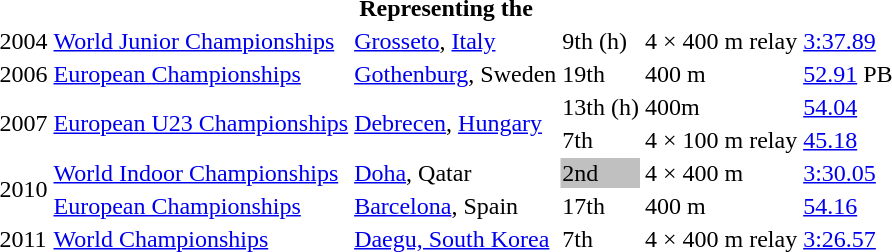<table>
<tr>
<th colspan="6">Representing the </th>
</tr>
<tr>
<td>2004</td>
<td><a href='#'>World Junior Championships</a></td>
<td><a href='#'>Grosseto</a>, <a href='#'>Italy</a></td>
<td>9th (h)</td>
<td>4 × 400 m relay</td>
<td><a href='#'>3:37.89</a></td>
</tr>
<tr>
<td>2006</td>
<td><a href='#'>European Championships</a></td>
<td><a href='#'>Gothenburg</a>, Sweden</td>
<td>19th</td>
<td>400 m</td>
<td><a href='#'>52.91</a> PB</td>
</tr>
<tr>
<td rowspan=2>2007</td>
<td rowspan=2><a href='#'>European U23 Championships</a></td>
<td rowspan=2><a href='#'>Debrecen</a>, <a href='#'>Hungary</a></td>
<td>13th (h)</td>
<td>400m</td>
<td><a href='#'>54.04</a></td>
</tr>
<tr>
<td>7th</td>
<td>4 × 100 m relay</td>
<td><a href='#'>45.18</a></td>
</tr>
<tr>
<td rowspan=2>2010</td>
<td><a href='#'>World Indoor Championships</a></td>
<td><a href='#'>Doha</a>, Qatar</td>
<td bgcolor="silver">2nd</td>
<td>4 × 400 m</td>
<td><a href='#'>3:30.05</a></td>
</tr>
<tr>
<td><a href='#'>European Championships</a></td>
<td><a href='#'>Barcelona</a>, Spain</td>
<td>17th</td>
<td>400 m</td>
<td><a href='#'>54.16</a></td>
</tr>
<tr>
<td>2011</td>
<td><a href='#'>World Championships</a></td>
<td><a href='#'>Daegu, South Korea</a></td>
<td>7th</td>
<td>4 × 400 m relay</td>
<td><a href='#'>3:26.57</a></td>
</tr>
</table>
